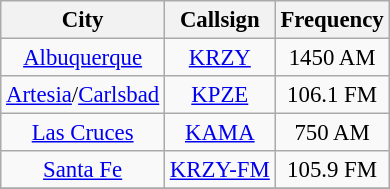<table class="wikitable" style="font-size: 95%; text-align: center;">
<tr>
<th>City</th>
<th>Callsign</th>
<th>Frequency</th>
</tr>
<tr>
<td><a href='#'>Albuquerque</a></td>
<td><a href='#'>KRZY</a></td>
<td>1450 AM</td>
</tr>
<tr>
<td><a href='#'>Artesia</a>/<a href='#'>Carlsbad</a></td>
<td><a href='#'>KPZE</a></td>
<td>106.1 FM</td>
</tr>
<tr>
<td><a href='#'>Las Cruces</a></td>
<td><a href='#'>KAMA</a></td>
<td>750 AM</td>
</tr>
<tr>
<td><a href='#'>Santa Fe</a></td>
<td><a href='#'>KRZY-FM</a></td>
<td>105.9 FM</td>
</tr>
<tr>
</tr>
</table>
